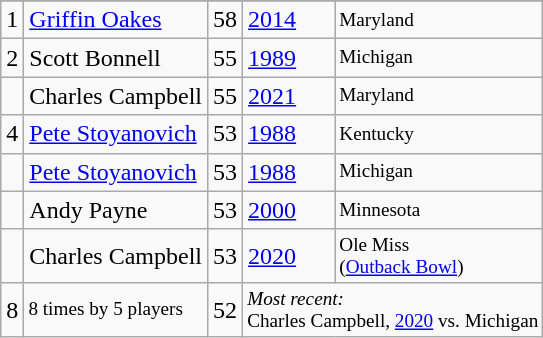<table class="wikitable">
<tr>
</tr>
<tr>
<td>1</td>
<td><a href='#'>Griffin Oakes</a></td>
<td>58</td>
<td><a href='#'>2014</a></td>
<td style="font-size:80%;">Maryland</td>
</tr>
<tr>
<td>2</td>
<td>Scott Bonnell</td>
<td>55</td>
<td><a href='#'>1989</a></td>
<td style="font-size:80%;">Michigan</td>
</tr>
<tr>
<td></td>
<td>Charles Campbell</td>
<td>55</td>
<td><a href='#'>2021</a></td>
<td style="font-size:80%;">Maryland</td>
</tr>
<tr>
<td>4</td>
<td><a href='#'>Pete Stoyanovich</a></td>
<td>53</td>
<td><a href='#'>1988</a></td>
<td style="font-size:80%;">Kentucky</td>
</tr>
<tr>
<td></td>
<td><a href='#'>Pete Stoyanovich</a></td>
<td>53</td>
<td><a href='#'>1988</a></td>
<td style="font-size:80%;">Michigan</td>
</tr>
<tr>
<td></td>
<td>Andy Payne</td>
<td>53</td>
<td><a href='#'>2000</a></td>
<td style="font-size:80%;">Minnesota</td>
</tr>
<tr>
<td></td>
<td>Charles Campbell</td>
<td>53</td>
<td><a href='#'>2020</a></td>
<td style="font-size:80%;">Ole Miss<br>(<a href='#'>Outback Bowl</a>)</td>
</tr>
<tr>
<td>8</td>
<td style="font-size:80%;">8 times by 5 players</td>
<td>52</td>
<td colspan=2 style="font-size:80%;"><em>Most recent:</em><br>Charles Campbell, <a href='#'>2020</a> vs. Michigan</td>
</tr>
</table>
